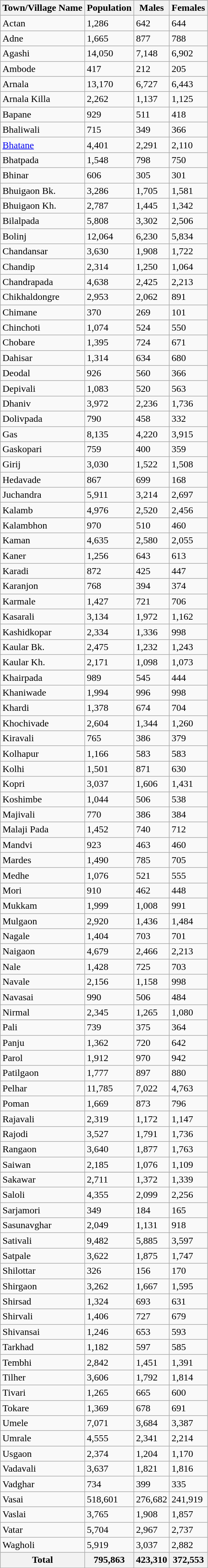<table class="wikitable sortable collapsible collapsed">
<tr>
<th>Town/Village Name</th>
<th>Population</th>
<th>Males</th>
<th>Females</th>
</tr>
<tr>
<td>Actan</td>
<td>1,286</td>
<td>642</td>
<td>644</td>
</tr>
<tr>
<td>Adne</td>
<td>1,665</td>
<td>877</td>
<td>788</td>
</tr>
<tr>
<td>Agashi</td>
<td>14,050</td>
<td>7,148</td>
<td>6,902</td>
</tr>
<tr>
<td>Ambode</td>
<td>417</td>
<td>212</td>
<td>205</td>
</tr>
<tr>
<td>Arnala</td>
<td>13,170</td>
<td>6,727</td>
<td>6,443</td>
</tr>
<tr>
<td>Arnala Killa</td>
<td>2,262</td>
<td>1,137</td>
<td>1,125</td>
</tr>
<tr>
<td>Bapane</td>
<td>929</td>
<td>511</td>
<td>418</td>
</tr>
<tr>
<td>Bhaliwali</td>
<td>715</td>
<td>349</td>
<td>366</td>
</tr>
<tr>
<td><a href='#'>Bhatane</a></td>
<td>4,401</td>
<td>2,291</td>
<td>2,110</td>
</tr>
<tr>
<td>Bhatpada</td>
<td>1,548</td>
<td>798</td>
<td>750</td>
</tr>
<tr>
<td>Bhinar</td>
<td>606</td>
<td>305</td>
<td>301</td>
</tr>
<tr>
<td>Bhuigaon Bk.</td>
<td>3,286</td>
<td>1,705</td>
<td>1,581</td>
</tr>
<tr>
<td>Bhuigaon Kh.</td>
<td>2,787</td>
<td>1,445</td>
<td>1,342</td>
</tr>
<tr>
<td>Bilalpada</td>
<td>5,808</td>
<td>3,302</td>
<td>2,506</td>
</tr>
<tr>
<td>Bolinj</td>
<td>12,064</td>
<td>6,230</td>
<td>5,834</td>
</tr>
<tr>
<td>Chandansar</td>
<td>3,630</td>
<td>1,908</td>
<td>1,722</td>
</tr>
<tr>
<td>Chandip</td>
<td>2,314</td>
<td>1,250</td>
<td>1,064</td>
</tr>
<tr>
<td>Chandrapada</td>
<td>4,638</td>
<td>2,425</td>
<td>2,213</td>
</tr>
<tr>
<td>Chikhaldongre</td>
<td>2,953</td>
<td>2,062</td>
<td>891</td>
</tr>
<tr>
<td>Chimane</td>
<td>370</td>
<td>269</td>
<td>101</td>
</tr>
<tr>
<td>Chinchoti</td>
<td>1,074</td>
<td>524</td>
<td>550</td>
</tr>
<tr>
<td>Chobare</td>
<td>1,395</td>
<td>724</td>
<td>671</td>
</tr>
<tr>
<td>Dahisar</td>
<td>1,314</td>
<td>634</td>
<td>680</td>
</tr>
<tr>
<td>Deodal</td>
<td>926</td>
<td>560</td>
<td>366</td>
</tr>
<tr>
<td>Depivali</td>
<td>1,083</td>
<td>520</td>
<td>563</td>
</tr>
<tr>
<td>Dhaniv</td>
<td>3,972</td>
<td>2,236</td>
<td>1,736</td>
</tr>
<tr>
<td>Dolivpada</td>
<td>790</td>
<td>458</td>
<td>332</td>
</tr>
<tr>
<td>Gas</td>
<td>8,135</td>
<td>4,220</td>
<td>3,915</td>
</tr>
<tr>
<td>Gaskopari</td>
<td>759</td>
<td>400</td>
<td>359</td>
</tr>
<tr>
<td>Girij</td>
<td>3,030</td>
<td>1,522</td>
<td>1,508</td>
</tr>
<tr>
<td>Hedavade</td>
<td>867</td>
<td>699</td>
<td>168</td>
</tr>
<tr>
<td>Juchandra</td>
<td>5,911</td>
<td>3,214</td>
<td>2,697</td>
</tr>
<tr>
<td>Kalamb</td>
<td>4,976</td>
<td>2,520</td>
<td>2,456</td>
</tr>
<tr>
</tr>
<tr>
<td>Kalambhon</td>
<td>970</td>
<td>510</td>
<td>460</td>
</tr>
<tr>
<td>Kaman</td>
<td>4,635</td>
<td>2,580</td>
<td>2,055</td>
</tr>
<tr>
<td>Kaner</td>
<td>1,256</td>
<td>643</td>
<td>613</td>
</tr>
<tr>
<td>Karadi</td>
<td>872</td>
<td>425</td>
<td>447</td>
</tr>
<tr>
<td>Karanjon</td>
<td>768</td>
<td>394</td>
<td>374</td>
</tr>
<tr>
<td>Karmale</td>
<td>1,427</td>
<td>721</td>
<td>706</td>
</tr>
<tr>
<td>Kasarali</td>
<td>3,134</td>
<td>1,972</td>
<td>1,162</td>
</tr>
<tr>
<td>Kashidkopar</td>
<td>2,334</td>
<td>1,336</td>
<td>998</td>
</tr>
<tr>
<td>Kaular Bk.</td>
<td>2,475</td>
<td>1,232</td>
<td>1,243</td>
</tr>
<tr>
<td>Kaular Kh.</td>
<td>2,171</td>
<td>1,098</td>
<td>1,073</td>
</tr>
<tr>
</tr>
<tr>
<td>Khairpada</td>
<td>989</td>
<td>545</td>
<td>444</td>
</tr>
<tr>
<td>Khaniwade</td>
<td>1,994</td>
<td>996</td>
<td>998</td>
</tr>
<tr>
<td>Khardi</td>
<td>1,378</td>
<td>674</td>
<td>704</td>
</tr>
<tr>
<td>Khochivade</td>
<td>2,604</td>
<td>1,344</td>
<td>1,260</td>
</tr>
<tr>
<td>Kiravali</td>
<td>765</td>
<td>386</td>
<td>379</td>
</tr>
<tr>
<td>Kolhapur</td>
<td>1,166</td>
<td>583</td>
<td>583</td>
</tr>
<tr>
<td>Kolhi</td>
<td>1,501</td>
<td>871</td>
<td>630</td>
</tr>
<tr>
<td>Kopri</td>
<td>3,037</td>
<td>1,606</td>
<td>1,431</td>
</tr>
<tr>
<td>Koshimbe</td>
<td>1,044</td>
<td>506</td>
<td>538</td>
</tr>
<tr>
<td>Majivali</td>
<td>770</td>
<td>386</td>
<td>384</td>
</tr>
<tr>
<td>Malaji Pada</td>
<td>1,452</td>
<td>740</td>
<td>712</td>
</tr>
<tr>
<td>Mandvi</td>
<td>923</td>
<td>463</td>
<td>460</td>
</tr>
<tr>
<td>Mardes</td>
<td>1,490</td>
<td>785</td>
<td>705</td>
</tr>
<tr>
<td>Medhe</td>
<td>1,076</td>
<td>521</td>
<td>555</td>
</tr>
<tr>
<td>Mori</td>
<td>910</td>
<td>462</td>
<td>448</td>
</tr>
<tr>
<td>Mukkam</td>
<td>1,999</td>
<td>1,008</td>
<td>991</td>
</tr>
<tr>
<td>Mulgaon</td>
<td>2,920</td>
<td>1,436</td>
<td>1,484</td>
</tr>
<tr>
<td>Nagale</td>
<td>1,404</td>
<td>703</td>
<td>701</td>
</tr>
<tr>
<td>Naigaon</td>
<td>4,679</td>
<td>2,466</td>
<td>2,213</td>
</tr>
<tr>
<td>Nale</td>
<td>1,428</td>
<td>725</td>
<td>703</td>
</tr>
<tr>
<td>Navale</td>
<td>2,156</td>
<td>1,158</td>
<td>998</td>
</tr>
<tr>
<td>Navasai</td>
<td>990</td>
<td>506</td>
<td>484</td>
</tr>
<tr>
<td>Nirmal</td>
<td>2,345</td>
<td>1,265</td>
<td>1,080</td>
</tr>
<tr>
<td>Pali</td>
<td>739</td>
<td>375</td>
<td>364</td>
</tr>
<tr>
<td>Panju</td>
<td>1,362</td>
<td>720</td>
<td>642</td>
</tr>
<tr>
<td>Parol</td>
<td>1,912</td>
<td>970</td>
<td>942</td>
</tr>
<tr>
<td>Patilgaon</td>
<td>1,777</td>
<td>897</td>
<td>880</td>
</tr>
<tr>
<td>Pelhar</td>
<td>11,785</td>
<td>7,022</td>
<td>4,763</td>
</tr>
<tr>
<td>Poman</td>
<td>1,669</td>
<td>873</td>
<td>796</td>
</tr>
<tr>
<td>Rajavali</td>
<td>2,319</td>
<td>1,172</td>
<td>1,147</td>
</tr>
<tr>
<td>Rajodi</td>
<td>3,527</td>
<td>1,791</td>
<td>1,736</td>
</tr>
<tr>
<td>Rangaon</td>
<td>3,640</td>
<td>1,877</td>
<td>1,763</td>
</tr>
<tr>
<td>Saiwan</td>
<td>2,185</td>
<td>1,076</td>
<td>1,109</td>
</tr>
<tr>
</tr>
<tr>
<td>Sakawar</td>
<td>2,711</td>
<td>1,372</td>
<td>1,339</td>
</tr>
<tr>
<td>Saloli</td>
<td>4,355</td>
<td>2,099</td>
<td>2,256</td>
</tr>
<tr>
<td>Sarjamori</td>
<td>349</td>
<td>184</td>
<td>165</td>
</tr>
<tr>
<td>Sasunavghar</td>
<td>2,049</td>
<td>1,131</td>
<td>918</td>
</tr>
<tr>
<td>Sativali</td>
<td>9,482</td>
<td>5,885</td>
<td>3,597</td>
</tr>
<tr>
<td>Satpale</td>
<td>3,622</td>
<td>1,875</td>
<td>1,747</td>
</tr>
<tr>
<td>Shilottar</td>
<td>326</td>
<td>156</td>
<td>170</td>
</tr>
<tr>
<td>Shirgaon</td>
<td>3,262</td>
<td>1,667</td>
<td>1,595</td>
</tr>
<tr>
<td>Shirsad</td>
<td>1,324</td>
<td>693</td>
<td>631</td>
</tr>
<tr>
<td>Shirvali</td>
<td>1,406</td>
<td>727</td>
<td>679</td>
</tr>
<tr>
<td>Shivansai</td>
<td>1,246</td>
<td>653</td>
<td>593</td>
</tr>
<tr>
<td>Tarkhad</td>
<td>1,182</td>
<td>597</td>
<td>585</td>
</tr>
<tr>
<td>Tembhi</td>
<td>2,842</td>
<td>1,451</td>
<td>1,391</td>
</tr>
<tr>
<td>Tilher</td>
<td>3,606</td>
<td>1,792</td>
<td>1,814</td>
</tr>
<tr>
<td>Tivari</td>
<td>1,265</td>
<td>665</td>
<td>600</td>
</tr>
<tr>
<td>Tokare</td>
<td>1,369</td>
<td>678</td>
<td>691</td>
</tr>
<tr>
<td>Umele</td>
<td>7,071</td>
<td>3,684</td>
<td>3,387</td>
</tr>
<tr>
<td>Umrale</td>
<td>4,555</td>
<td>2,341</td>
<td>2,214</td>
</tr>
<tr>
<td>Usgaon</td>
<td>2,374</td>
<td>1,204</td>
<td>1,170</td>
</tr>
<tr>
<td>Vadavali</td>
<td>3,637</td>
<td>1,821</td>
<td>1,816</td>
</tr>
<tr>
<td>Vadghar</td>
<td>734</td>
<td>399</td>
<td>335</td>
</tr>
<tr>
<td>Vasai</td>
<td>518,601</td>
<td>276,682</td>
<td>241,919</td>
</tr>
<tr>
<td>Vaslai</td>
<td>3,765</td>
<td>1,908</td>
<td>1,857</td>
</tr>
<tr>
<td>Vatar</td>
<td>5,704</td>
<td>2,967</td>
<td>2,737</td>
</tr>
<tr>
<td>Wagholi</td>
<td>5,919</td>
<td>3,037</td>
<td>2,882</td>
</tr>
<tr>
<th>Total</th>
<th>795,863</th>
<th>423,310</th>
<th>372,553</th>
</tr>
</table>
